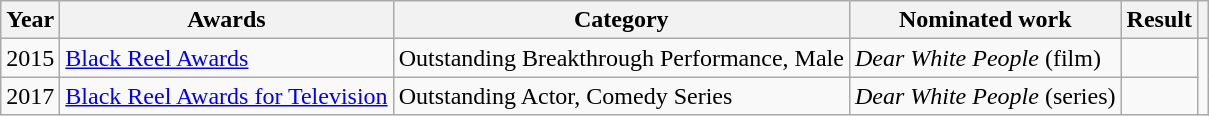<table class="wikitable">
<tr>
<th scope="col">Year</th>
<th scope="col">Awards</th>
<th>Category</th>
<th scope="col">Nominated work</th>
<th scope="col">Result</th>
<th></th>
</tr>
<tr>
<td>2015</td>
<td><a href='#'>Black Reel Awards</a></td>
<td>Outstanding Breakthrough Performance, Male</td>
<td><em>Dear White People</em> (film)</td>
<td></td>
<td style="text-align:center;" rowspan="2"></td>
</tr>
<tr>
<td>2017</td>
<td><a href='#'>Black Reel Awards for Television</a></td>
<td>Outstanding Actor, Comedy Series</td>
<td><em>Dear White People</em> (series)</td>
<td></td>
</tr>
</table>
